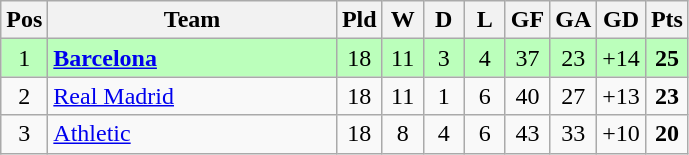<table class="wikitable" style="text-align:center">
<tr>
<th width=20>Pos</th>
<th width=185>Team</th>
<th width=20>Pld</th>
<th width=20>W</th>
<th width=20>D</th>
<th width=20>L</th>
<th width=20>GF</th>
<th width=20>GA</th>
<th width=20>GD</th>
<th width=20>Pts</th>
</tr>
<tr bgcolor=#bbffbb>
<td>1</td>
<td align="left"><strong><a href='#'>Barcelona</a></strong></td>
<td>18</td>
<td>11</td>
<td>3</td>
<td>4</td>
<td>37</td>
<td>23</td>
<td>+14</td>
<td><strong>25</strong></td>
</tr>
<tr align="center">
<td>2</td>
<td align="left"><a href='#'>Real Madrid</a></td>
<td>18</td>
<td>11</td>
<td>1</td>
<td>6</td>
<td>40</td>
<td>27</td>
<td>+13</td>
<td><strong>23</strong></td>
</tr>
<tr align="center">
<td>3</td>
<td align="left"><a href='#'>Athletic</a></td>
<td>18</td>
<td>8</td>
<td>4</td>
<td>6</td>
<td>43</td>
<td>33</td>
<td>+10</td>
<td><strong>20</strong></td>
</tr>
</table>
